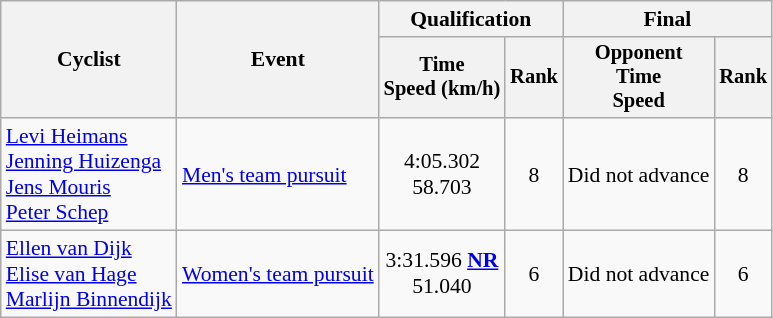<table class="wikitable" style="font-size:90%">
<tr>
<th rowspan=2>Cyclist</th>
<th rowspan=2>Event</th>
<th colspan=2>Qualification</th>
<th colspan=2>Final</th>
</tr>
<tr style="font-size:95%">
<th>Time<br>Speed (km/h)</th>
<th>Rank</th>
<th>Opponent<br>Time<br>Speed</th>
<th>Rank</th>
</tr>
<tr align=center>
<td align=left><a href='#'>Levi Heimans</a><br><a href='#'>Jenning Huizenga</a><br><a href='#'>Jens Mouris</a><br><a href='#'>Peter Schep</a></td>
<td align=left><a href='#'>Men's team pursuit</a></td>
<td>4:05.302<br>58.703</td>
<td>8</td>
<td>Did not advance</td>
<td>8</td>
</tr>
<tr align=center>
<td align=left><a href='#'>Ellen van Dijk</a><br><a href='#'>Elise van Hage</a><br><a href='#'>Marlijn Binnendijk</a></td>
<td align=left><a href='#'>Women's team pursuit</a></td>
<td>3:31.596 <strong><a href='#'>NR</a></strong><br>51.040</td>
<td>6</td>
<td>Did not advance</td>
<td>6</td>
</tr>
</table>
